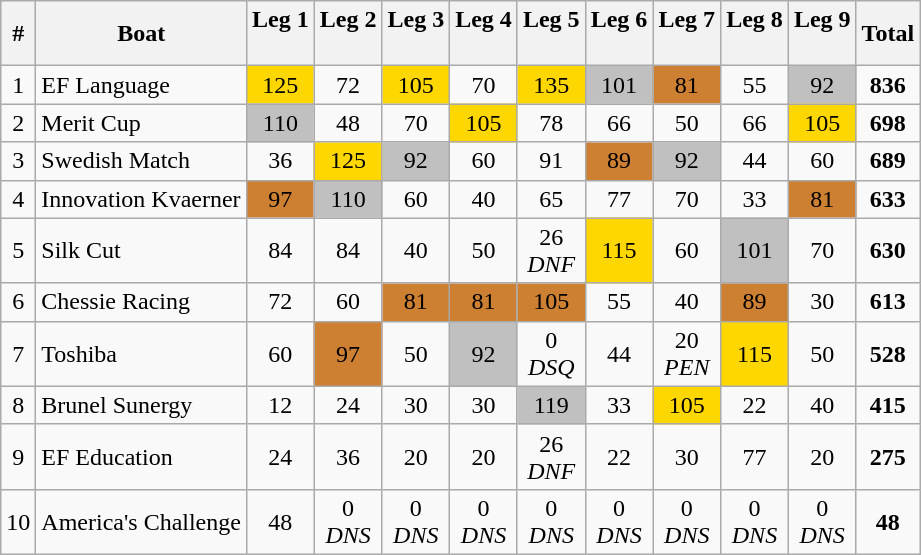<table class="wikitable" style="text-align: center;">
<tr>
<th>#</th>
<th>Boat</th>
<th>Leg 1<br><br></th>
<th>Leg 2<br><br></th>
<th>Leg 3<br><br></th>
<th>Leg 4<br><br></th>
<th>Leg 5<br><br></th>
<th>Leg 6<br><br></th>
<th>Leg 7<br><br></th>
<th>Leg 8<br><br></th>
<th>Leg 9<br><br></th>
<th>Total</th>
</tr>
<tr>
<td>1</td>
<td align=left>EF Language</td>
<td style="background-color: gold;">125</td>
<td>72</td>
<td style="background-color: gold;">105</td>
<td>70</td>
<td style="background-color: gold;">135</td>
<td style="background-color: silver;">101</td>
<td style="background-color: #cd7f32;">81</td>
<td>55</td>
<td style="background-color: silver;">92</td>
<td><strong>836</strong></td>
</tr>
<tr>
<td>2</td>
<td align=left>Merit Cup</td>
<td style="background-color: silver;">110</td>
<td>48</td>
<td>70</td>
<td style="background-color: gold;">105</td>
<td>78</td>
<td>66</td>
<td>50</td>
<td>66</td>
<td style="background-color: gold;">105</td>
<td><strong>698</strong></td>
</tr>
<tr>
<td>3</td>
<td align=left>Swedish Match</td>
<td>36</td>
<td style="background-color: gold;">125</td>
<td style="background-color: silver;">92</td>
<td>60</td>
<td>91</td>
<td style="background-color: #cd7f32;">89</td>
<td style="background-color: silver;">92</td>
<td>44</td>
<td>60</td>
<td><strong>689</strong></td>
</tr>
<tr>
<td>4</td>
<td align=left>Innovation Kvaerner</td>
<td style="background-color: #cd7f32;">97</td>
<td style="background-color: silver;">110</td>
<td>60</td>
<td>40</td>
<td>65</td>
<td>77</td>
<td>70</td>
<td>33</td>
<td style="background-color: #cd7f32;">81</td>
<td><strong>633</strong></td>
</tr>
<tr>
<td>5</td>
<td align=left>Silk Cut</td>
<td>84</td>
<td>84</td>
<td>40</td>
<td>50</td>
<td>26<br><em>DNF</em></td>
<td style="background-color: gold;">115</td>
<td>60</td>
<td style="background-color: silver;">101</td>
<td>70</td>
<td><strong>630</strong></td>
</tr>
<tr>
<td>6</td>
<td align=left>Chessie Racing</td>
<td>72</td>
<td>60</td>
<td style="background-color: #cd7f32;">81</td>
<td style="background-color: #cd7f32;">81</td>
<td style="background-color: #cd7f32;">105</td>
<td>55</td>
<td>40</td>
<td style="background-color: #cd7f32;">89</td>
<td>30</td>
<td><strong>613</strong></td>
</tr>
<tr>
<td>7</td>
<td align=left>Toshiba</td>
<td>60</td>
<td style="background-color: #cd7f32;">97</td>
<td>50</td>
<td style="background-color: silver;">92</td>
<td>0<br><em>DSQ</em></td>
<td>44</td>
<td>20<br><em>PEN</em></td>
<td style="background-color: gold;">115</td>
<td>50</td>
<td><strong>528</strong></td>
</tr>
<tr>
<td>8</td>
<td align=left>Brunel Sunergy</td>
<td>12</td>
<td>24</td>
<td>30</td>
<td>30</td>
<td style="background-color: silver;">119</td>
<td>33</td>
<td style="background-color: gold;">105</td>
<td>22</td>
<td>40</td>
<td><strong>415</strong></td>
</tr>
<tr>
<td>9</td>
<td align=left>EF Education</td>
<td>24</td>
<td>36</td>
<td>20</td>
<td>20</td>
<td>26<br><em>DNF</em></td>
<td>22</td>
<td>30</td>
<td>77</td>
<td>20</td>
<td><strong>275</strong></td>
</tr>
<tr>
<td>10</td>
<td align=left>America's Challenge</td>
<td>48</td>
<td>0<br><em>DNS</em></td>
<td>0<br><em>DNS</em></td>
<td>0<br><em>DNS</em></td>
<td>0<br><em>DNS</em></td>
<td>0<br><em>DNS</em></td>
<td>0<br><em>DNS</em></td>
<td>0<br><em>DNS</em></td>
<td>0<br><em>DNS</em></td>
<td><strong>48</strong></td>
</tr>
</table>
